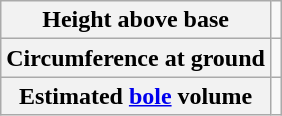<table class=wikitable>
<tr>
<th>Height above base</th>
<td></td>
</tr>
<tr>
<th>Circumference at ground</th>
<td></td>
</tr>
<tr>
<th>Estimated <a href='#'>bole</a> volume</th>
<td></td>
</tr>
</table>
